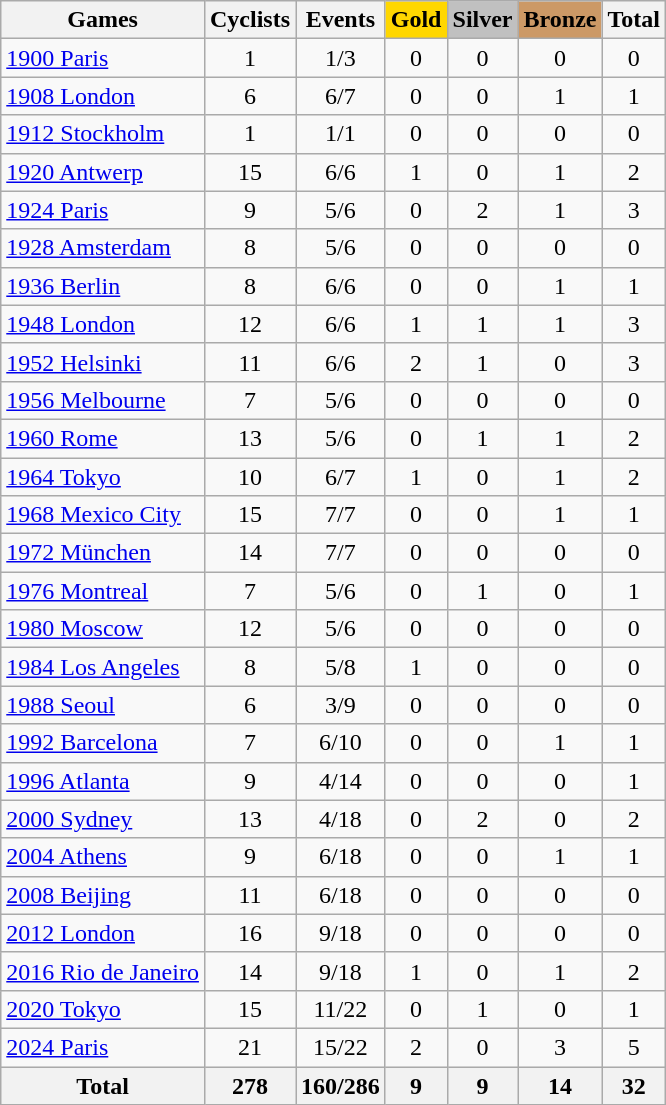<table class="wikitable sortable" style="text-align:center">
<tr>
<th>Games</th>
<th>Cyclists</th>
<th>Events</th>
<th style="background-color:gold;">Gold</th>
<th style="background-color:silver;">Silver</th>
<th style="background-color:#c96;">Bronze</th>
<th>Total</th>
</tr>
<tr>
<td align=left><a href='#'>1900 Paris</a></td>
<td>1</td>
<td>1/3</td>
<td>0</td>
<td>0</td>
<td>0</td>
<td>0</td>
</tr>
<tr>
<td align=left><a href='#'>1908 London</a></td>
<td>6</td>
<td>6/7</td>
<td>0</td>
<td>0</td>
<td>1</td>
<td>1</td>
</tr>
<tr>
<td align=left><a href='#'>1912 Stockholm</a></td>
<td>1</td>
<td>1/1</td>
<td>0</td>
<td>0</td>
<td>0</td>
<td>0</td>
</tr>
<tr>
<td align=left><a href='#'>1920 Antwerp</a></td>
<td>15</td>
<td>6/6</td>
<td>1</td>
<td>0</td>
<td>1</td>
<td>2</td>
</tr>
<tr>
<td align=left><a href='#'>1924 Paris</a></td>
<td>9</td>
<td>5/6</td>
<td>0</td>
<td>2</td>
<td>1</td>
<td>3</td>
</tr>
<tr>
<td align=left><a href='#'>1928 Amsterdam</a></td>
<td>8</td>
<td>5/6</td>
<td>0</td>
<td>0</td>
<td>0</td>
<td>0</td>
</tr>
<tr>
<td align=left><a href='#'>1936 Berlin</a></td>
<td>8</td>
<td>6/6</td>
<td>0</td>
<td>0</td>
<td>1</td>
<td>1</td>
</tr>
<tr>
<td align=left><a href='#'>1948 London</a></td>
<td>12</td>
<td>6/6</td>
<td>1</td>
<td>1</td>
<td>1</td>
<td>3</td>
</tr>
<tr>
<td align=left><a href='#'>1952 Helsinki</a></td>
<td>11</td>
<td>6/6</td>
<td>2</td>
<td>1</td>
<td>0</td>
<td>3</td>
</tr>
<tr>
<td align=left><a href='#'>1956 Melbourne</a></td>
<td>7</td>
<td>5/6</td>
<td>0</td>
<td>0</td>
<td>0</td>
<td>0</td>
</tr>
<tr>
<td align=left><a href='#'>1960 Rome</a></td>
<td>13</td>
<td>5/6</td>
<td>0</td>
<td>1</td>
<td>1</td>
<td>2</td>
</tr>
<tr>
<td align=left><a href='#'>1964 Tokyo</a></td>
<td>10</td>
<td>6/7</td>
<td>1</td>
<td>0</td>
<td>1</td>
<td>2</td>
</tr>
<tr>
<td align=left><a href='#'>1968 Mexico City</a></td>
<td>15</td>
<td>7/7</td>
<td>0</td>
<td>0</td>
<td>1</td>
<td>1</td>
</tr>
<tr>
<td align=left><a href='#'>1972 München</a></td>
<td>14</td>
<td>7/7</td>
<td>0</td>
<td>0</td>
<td>0</td>
<td>0</td>
</tr>
<tr>
<td align=left><a href='#'>1976 Montreal</a></td>
<td>7</td>
<td>5/6</td>
<td>0</td>
<td>1</td>
<td>0</td>
<td>1</td>
</tr>
<tr>
<td align=left><a href='#'>1980 Moscow</a></td>
<td>12</td>
<td>5/6</td>
<td>0</td>
<td>0</td>
<td>0</td>
<td>0</td>
</tr>
<tr>
<td align=left><a href='#'>1984 Los Angeles</a></td>
<td>8</td>
<td>5/8</td>
<td>1</td>
<td>0</td>
<td>0</td>
<td>0</td>
</tr>
<tr>
<td align=left><a href='#'>1988 Seoul</a></td>
<td>6</td>
<td>3/9</td>
<td>0</td>
<td>0</td>
<td>0</td>
<td>0</td>
</tr>
<tr>
<td align=left><a href='#'>1992 Barcelona</a></td>
<td>7</td>
<td>6/10</td>
<td>0</td>
<td>0</td>
<td>1</td>
<td>1</td>
</tr>
<tr>
<td align=left><a href='#'>1996 Atlanta</a></td>
<td>9</td>
<td>4/14</td>
<td>0</td>
<td>0</td>
<td>0</td>
<td>1</td>
</tr>
<tr>
<td align=left><a href='#'>2000 Sydney</a></td>
<td>13</td>
<td>4/18</td>
<td>0</td>
<td>2</td>
<td>0</td>
<td>2</td>
</tr>
<tr>
<td align=left><a href='#'>2004 Athens</a></td>
<td>9</td>
<td>6/18</td>
<td>0</td>
<td>0</td>
<td>1</td>
<td>1</td>
</tr>
<tr>
<td align=left><a href='#'>2008 Beijing</a></td>
<td>11</td>
<td>6/18</td>
<td>0</td>
<td>0</td>
<td>0</td>
<td>0</td>
</tr>
<tr>
<td align=left><a href='#'>2012 London</a></td>
<td>16</td>
<td>9/18</td>
<td>0</td>
<td>0</td>
<td>0</td>
<td>0</td>
</tr>
<tr>
<td align=left><a href='#'>2016 Rio de Janeiro</a></td>
<td>14</td>
<td>9/18</td>
<td>1</td>
<td>0</td>
<td>1</td>
<td>2</td>
</tr>
<tr>
<td align=left><a href='#'>2020 Tokyo</a></td>
<td>15</td>
<td>11/22</td>
<td>0</td>
<td>1</td>
<td>0</td>
<td>1</td>
</tr>
<tr>
<td align=left><a href='#'>2024 Paris</a></td>
<td>21</td>
<td>15/22</td>
<td>2</td>
<td>0</td>
<td>3</td>
<td>5</td>
</tr>
<tr>
<th>Total</th>
<th>278</th>
<th>160/286</th>
<th>9</th>
<th>9</th>
<th>14</th>
<th>32</th>
</tr>
</table>
